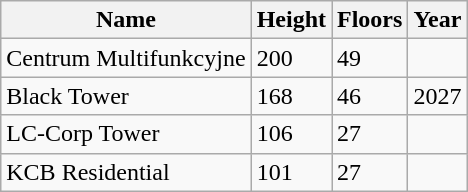<table class="wikitable">
<tr>
<th>Name</th>
<th>Height</th>
<th>Floors</th>
<th>Year</th>
</tr>
<tr>
<td>Centrum Multifunkcyjne</td>
<td>200</td>
<td>49</td>
<td></td>
</tr>
<tr>
<td>Black Tower</td>
<td>168</td>
<td>46</td>
<td>2027</td>
</tr>
<tr>
<td>LC-Corp Tower</td>
<td>106</td>
<td>27</td>
<td></td>
</tr>
<tr>
<td>KCB Residential</td>
<td>101</td>
<td>27</td>
<td></td>
</tr>
</table>
